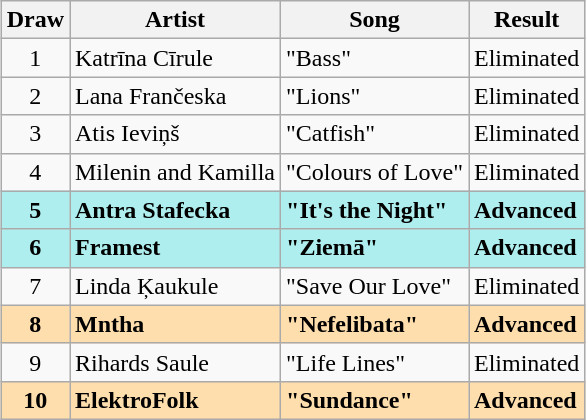<table class="sortable wikitable" style="margin: 1em auto 1em auto; text-align:center">
<tr>
<th>Draw</th>
<th>Artist</th>
<th>Song</th>
<th>Result</th>
</tr>
<tr>
<td>1</td>
<td align="left">Katrīna Cīrule</td>
<td align="left">"Bass"</td>
<td align="left">Eliminated</td>
</tr>
<tr>
<td>2</td>
<td align="left">Lana Frančeska</td>
<td align="left">"Lions"</td>
<td align="left">Eliminated</td>
</tr>
<tr>
<td>3</td>
<td align="left">Atis Ieviņš</td>
<td align="left">"Catfish"</td>
<td align="left">Eliminated</td>
</tr>
<tr>
<td>4</td>
<td align="left">Milenin and Kamilla</td>
<td align="left">"Colours of Love"</td>
<td align="left">Eliminated</td>
</tr>
<tr style="font-weight:bold; background:paleturquoise;">
<td>5</td>
<td align="left">Antra Stafecka</td>
<td align="left">"It's the Night"</td>
<td align="left">Advanced</td>
</tr>
<tr style="font-weight:bold; background:paleturquoise;">
<td>6</td>
<td align="left">Framest</td>
<td align="left">"Ziemā"</td>
<td align="left">Advanced</td>
</tr>
<tr>
<td>7</td>
<td align="left">Linda Ķaukule</td>
<td align="left">"Save Our Love"</td>
<td align="left">Eliminated</td>
</tr>
<tr style="font-weight:bold; background:navajowhite;">
<td>8</td>
<td align="left">Mntha</td>
<td align="left">"Nefelibata"</td>
<td align="left">Advanced</td>
</tr>
<tr>
<td>9</td>
<td align="left">Rihards Saule</td>
<td align="left">"Life Lines"</td>
<td align="left">Eliminated</td>
</tr>
<tr style="font-weight:bold; background:navajowhite;">
<td>10</td>
<td align="left">ElektroFolk</td>
<td align="left">"Sundance"</td>
<td align="left">Advanced</td>
</tr>
</table>
